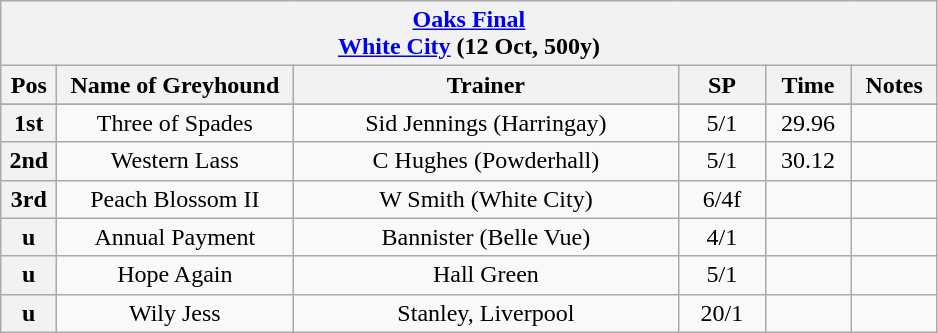<table class="wikitable">
<tr>
<th colspan="6"><a href='#'>Oaks Final</a><br> <a href='#'>White City</a> (12 Oct, 500y)</th>
</tr>
<tr>
<th width=30>Pos</th>
<th width=150>Name of Greyhound</th>
<th width=250>Trainer</th>
<th width=50>SP</th>
<th width=50>Time</th>
<th width=50>Notes</th>
</tr>
<tr>
</tr>
<tr align=center>
<th>1st</th>
<td>Three of Spades</td>
<td>Sid Jennings (Harringay)</td>
<td>5/1</td>
<td>29.96</td>
<td></td>
</tr>
<tr align=center>
<th>2nd</th>
<td>Western Lass</td>
<td>C Hughes (Powderhall)</td>
<td>5/1</td>
<td>30.12</td>
<td></td>
</tr>
<tr align=center>
<th>3rd</th>
<td>Peach Blossom II</td>
<td>W Smith (White City)</td>
<td>6/4f</td>
<td></td>
<td></td>
</tr>
<tr align=center>
<th>u</th>
<td>Annual Payment</td>
<td>Bannister (Belle Vue)</td>
<td>4/1</td>
<td></td>
<td></td>
</tr>
<tr align=center>
<th>u</th>
<td>Hope Again</td>
<td>Hall Green</td>
<td>5/1</td>
<td></td>
<td></td>
</tr>
<tr align=center>
<th>u</th>
<td>Wily Jess</td>
<td>Stanley, Liverpool</td>
<td>20/1</td>
<td></td>
<td></td>
</tr>
</table>
